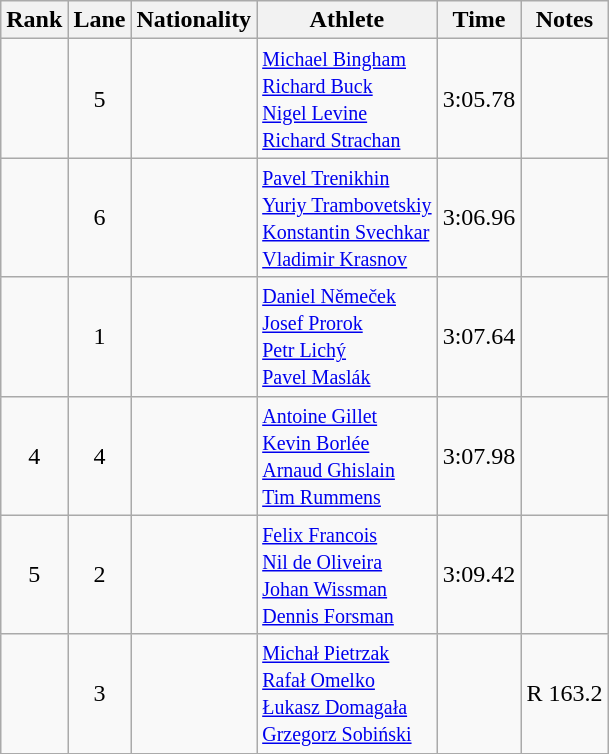<table class="wikitable sortable" style="text-align:center">
<tr>
<th>Rank</th>
<th>Lane</th>
<th>Nationality</th>
<th>Athlete</th>
<th>Time</th>
<th>Notes</th>
</tr>
<tr>
<td></td>
<td>5</td>
<td align=left></td>
<td align=left><small><a href='#'>Michael Bingham</a> <br> <a href='#'>Richard Buck</a><br><a href='#'>Nigel Levine</a> <br> <a href='#'>Richard Strachan</a></small></td>
<td>3:05.78</td>
<td></td>
</tr>
<tr>
<td></td>
<td>6</td>
<td align=left></td>
<td align=left><small><a href='#'>Pavel Trenikhin</a><br><a href='#'>Yuriy Trambovetskiy</a><br><a href='#'>Konstantin Svechkar</a><br><a href='#'>Vladimir Krasnov</a> </small></td>
<td>3:06.96</td>
<td></td>
</tr>
<tr>
<td></td>
<td>1</td>
<td align=left></td>
<td align=left><small><a href='#'>Daniel Němeček</a><br><a href='#'>Josef Prorok</a><br><a href='#'>Petr Lichý</a><br><a href='#'>Pavel Maslák</a> </small></td>
<td>3:07.64</td>
<td></td>
</tr>
<tr>
<td>4</td>
<td>4</td>
<td align=left></td>
<td align=left><small> <a href='#'>Antoine Gillet</a><br><a href='#'>Kevin Borlée</a> <br><a href='#'>Arnaud Ghislain</a> <br><a href='#'>Tim Rummens</a> </small></td>
<td>3:07.98</td>
<td></td>
</tr>
<tr>
<td>5</td>
<td>2</td>
<td align=left></td>
<td align=left><small><a href='#'>Felix Francois</a> <br><a href='#'>Nil de Oliveira</a> <br><a href='#'>Johan Wissman</a> <br><a href='#'>Dennis Forsman</a> </small></td>
<td>3:09.42</td>
<td></td>
</tr>
<tr>
<td></td>
<td>3</td>
<td align=left></td>
<td align=left><small><a href='#'>Michał Pietrzak</a> <br><a href='#'>Rafał Omelko</a> <br><a href='#'>Łukasz Domagała</a> <br><a href='#'>Grzegorz Sobiński</a> </small></td>
<td></td>
<td>R 163.2</td>
</tr>
</table>
